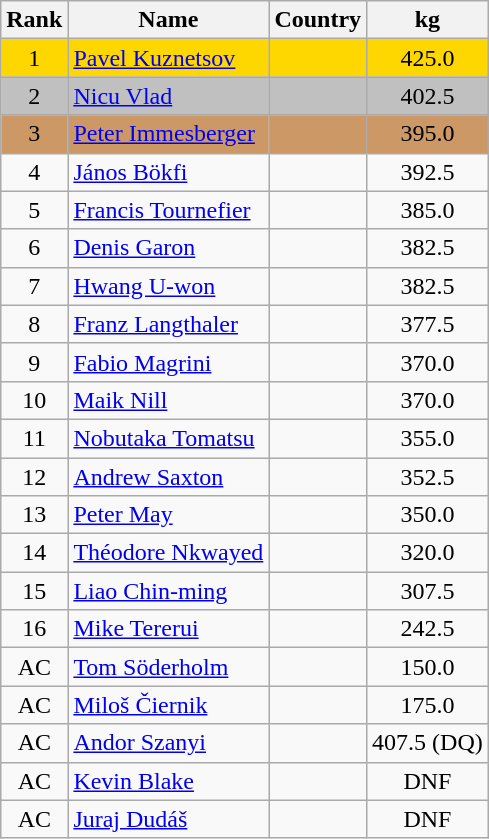<table class="wikitable sortable" style="text-align:center">
<tr>
<th>Rank</th>
<th>Name</th>
<th>Country</th>
<th>kg</th>
</tr>
<tr bgcolor=gold>
<td>1</td>
<td align="left"><a href='#'>Pavel Kuznetsov</a></td>
<td align="left"></td>
<td>425.0</td>
</tr>
<tr bgcolor=silver>
<td>2</td>
<td align="left"><a href='#'>Nicu Vlad</a></td>
<td align="left"></td>
<td>402.5</td>
</tr>
<tr bgcolor=#CC9966>
<td>3</td>
<td align="left"><a href='#'>Peter Immesberger</a></td>
<td align="left"></td>
<td>395.0</td>
</tr>
<tr>
<td>4</td>
<td align="left"><a href='#'>János Bökfi</a></td>
<td align="left"></td>
<td>392.5</td>
</tr>
<tr>
<td>5</td>
<td align="left"><a href='#'>Francis Tournefier</a></td>
<td align="left"></td>
<td>385.0</td>
</tr>
<tr>
<td>6</td>
<td align="left"><a href='#'>Denis Garon</a></td>
<td align="left"></td>
<td>382.5</td>
</tr>
<tr>
<td>7</td>
<td align="left"><a href='#'>Hwang U-won</a></td>
<td align="left"></td>
<td>382.5</td>
</tr>
<tr>
<td>8</td>
<td align="left"><a href='#'>Franz Langthaler</a></td>
<td align="left"></td>
<td>377.5</td>
</tr>
<tr>
<td>9</td>
<td align="left"><a href='#'>Fabio Magrini</a></td>
<td align="left"></td>
<td>370.0</td>
</tr>
<tr>
<td>10</td>
<td align="left"><a href='#'>Maik Nill</a></td>
<td align="left"></td>
<td>370.0</td>
</tr>
<tr>
<td>11</td>
<td align="left"><a href='#'>Nobutaka Tomatsu</a></td>
<td align="left"></td>
<td>355.0</td>
</tr>
<tr>
<td>12</td>
<td align="left"><a href='#'>Andrew Saxton</a></td>
<td align="left"></td>
<td>352.5</td>
</tr>
<tr>
<td>13</td>
<td align="left"><a href='#'>Peter May</a></td>
<td align="left"></td>
<td>350.0</td>
</tr>
<tr>
<td>14</td>
<td align="left"><a href='#'>Théodore Nkwayed</a></td>
<td align="left"></td>
<td>320.0</td>
</tr>
<tr>
<td>15</td>
<td align="left"><a href='#'>Liao Chin-ming</a></td>
<td align="left"></td>
<td>307.5</td>
</tr>
<tr>
<td>16</td>
<td align="left"><a href='#'>Mike Tererui</a></td>
<td align="left"></td>
<td>242.5</td>
</tr>
<tr>
<td>AC</td>
<td align="left"><a href='#'>Tom Söderholm</a></td>
<td align="left"></td>
<td>150.0</td>
</tr>
<tr>
<td>AC</td>
<td align="left"><a href='#'>Miloš Čiernik</a></td>
<td align="left"></td>
<td>175.0</td>
</tr>
<tr>
<td>AC</td>
<td align="left"><a href='#'>Andor Szanyi</a></td>
<td align="left"></td>
<td>407.5 (DQ)</td>
</tr>
<tr>
<td>AC</td>
<td align="left"><a href='#'>Kevin Blake</a></td>
<td align="left"></td>
<td>DNF</td>
</tr>
<tr>
<td>AC</td>
<td align="left"><a href='#'>Juraj Dudáš</a></td>
<td align="left"></td>
<td>DNF</td>
</tr>
</table>
